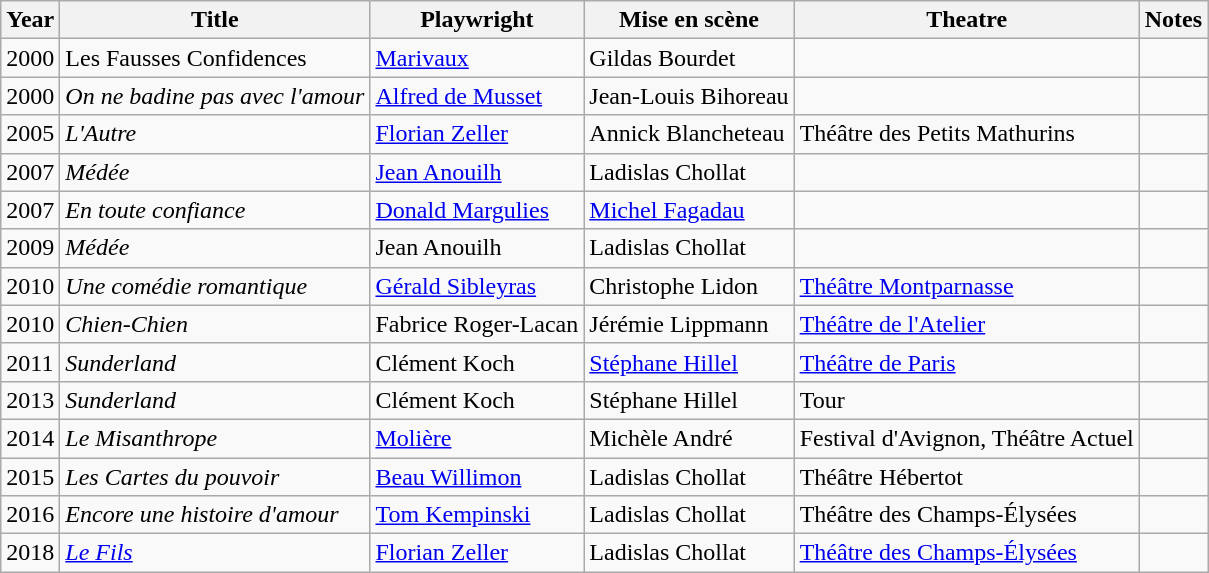<table class="wikitable sortable">
<tr>
<th>Year</th>
<th>Title</th>
<th>Playwright</th>
<th>Mise en scène</th>
<th>Theatre</th>
<th class="unsortable">Notes</th>
</tr>
<tr>
<td>2000</td>
<td>Les Fausses Confidences</td>
<td><a href='#'>Marivaux</a></td>
<td>Gildas Bourdet</td>
<td></td>
<td></td>
</tr>
<tr>
<td>2000</td>
<td><em>On ne badine pas avec l'amour</em></td>
<td><a href='#'>Alfred de Musset</a></td>
<td>Jean-Louis Bihoreau</td>
<td></td>
<td></td>
</tr>
<tr>
<td>2005</td>
<td><em>L'Autre</em></td>
<td><a href='#'>Florian Zeller</a></td>
<td>Annick Blancheteau</td>
<td>Théâtre des Petits Mathurins</td>
<td></td>
</tr>
<tr>
<td>2007</td>
<td><em>Médée</em></td>
<td><a href='#'>Jean Anouilh</a></td>
<td>Ladislas Chollat</td>
<td></td>
<td></td>
</tr>
<tr>
<td>2007</td>
<td><em>En toute confiance</em></td>
<td><a href='#'>Donald Margulies</a></td>
<td><a href='#'>Michel Fagadau</a></td>
<td></td>
<td></td>
</tr>
<tr>
<td>2009</td>
<td><em>Médée</em></td>
<td>Jean Anouilh</td>
<td>Ladislas Chollat</td>
<td></td>
<td></td>
</tr>
<tr>
<td>2010</td>
<td><em>Une comédie romantique</em></td>
<td><a href='#'>Gérald Sibleyras</a></td>
<td>Christophe Lidon</td>
<td><a href='#'>Théâtre Montparnasse</a></td>
<td></td>
</tr>
<tr>
<td>2010</td>
<td><em>Chien-Chien</em></td>
<td>Fabrice Roger-Lacan</td>
<td>Jérémie Lippmann</td>
<td><a href='#'>Théâtre de l'Atelier</a></td>
<td></td>
</tr>
<tr>
<td>2011</td>
<td><em>Sunderland</em></td>
<td>Clément Koch</td>
<td><a href='#'>Stéphane Hillel</a></td>
<td><a href='#'>Théâtre de Paris</a></td>
<td></td>
</tr>
<tr>
<td>2013</td>
<td><em>Sunderland</em></td>
<td>Clément Koch</td>
<td>Stéphane Hillel</td>
<td>Tour</td>
<td></td>
</tr>
<tr>
<td>2014</td>
<td><em>Le Misanthrope</em></td>
<td><a href='#'>Molière</a></td>
<td>Michèle André</td>
<td>Festival d'Avignon, Théâtre Actuel</td>
<td></td>
</tr>
<tr>
<td>2015</td>
<td><em>Les Cartes du pouvoir</em></td>
<td><a href='#'>Beau Willimon</a></td>
<td>Ladislas Chollat</td>
<td>Théâtre Hébertot</td>
<td></td>
</tr>
<tr>
<td>2016</td>
<td><em>Encore une histoire d'amour</em></td>
<td><a href='#'>Tom Kempinski</a></td>
<td>Ladislas Chollat</td>
<td>Théâtre des Champs-Élysées</td>
<td></td>
</tr>
<tr>
<td>2018</td>
<td><em><a href='#'>Le Fils</a></em></td>
<td><a href='#'>Florian Zeller</a></td>
<td>Ladislas Chollat</td>
<td><a href='#'>Théâtre des Champs-Élysées</a></td>
<td></td>
</tr>
</table>
